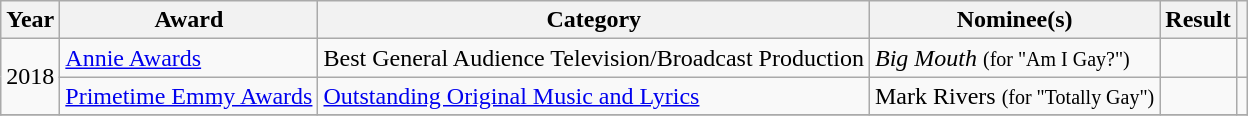<table class="wikitable">
<tr>
<th>Year</th>
<th>Award</th>
<th>Category</th>
<th>Nominee(s)</th>
<th>Result</th>
<th></th>
</tr>
<tr>
<td rowspan="2">2018</td>
<td><a href='#'>Annie Awards</a></td>
<td>Best General Audience Television/Broadcast Production</td>
<td><em>Big Mouth</em> <small>(for "Am I Gay?")</small></td>
<td></td>
<td></td>
</tr>
<tr>
<td><a href='#'>Primetime Emmy Awards</a></td>
<td><a href='#'>Outstanding Original Music and Lyrics</a></td>
<td>Mark Rivers <small>(for "Totally Gay")</small></td>
<td></td>
<td></td>
</tr>
<tr>
</tr>
</table>
